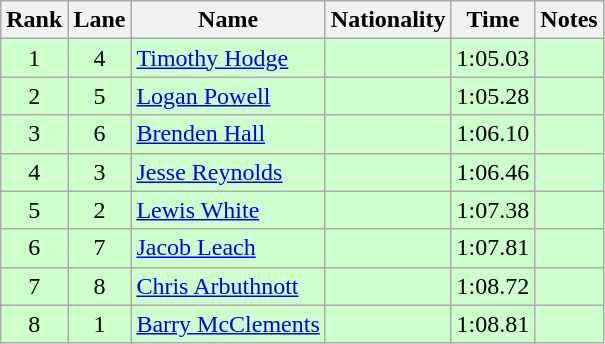<table class="wikitable sortable" style="text-align:center">
<tr>
<th>Rank</th>
<th>Lane</th>
<th>Name</th>
<th>Nationality</th>
<th>Time</th>
<th>Notes</th>
</tr>
<tr bgcolor=ccffcc>
<td>1</td>
<td>4</td>
<td align=left><a href='#'>Timothy Hodge</a></td>
<td align=left></td>
<td>1:05.03</td>
<td></td>
</tr>
<tr bgcolor=ccffcc>
<td>2</td>
<td>5</td>
<td align=left><a href='#'>Logan Powell</a></td>
<td align=left></td>
<td>1:05.28</td>
<td></td>
</tr>
<tr bgcolor=ccffcc>
<td>3</td>
<td>6</td>
<td align=left><a href='#'>Brenden Hall</a></td>
<td align=left></td>
<td>1:06.10</td>
<td></td>
</tr>
<tr bgcolor=ccffcc>
<td>4</td>
<td>3</td>
<td align=left><a href='#'>Jesse Reynolds</a></td>
<td align=left></td>
<td>1:06.46</td>
<td></td>
</tr>
<tr bgcolor=ccffcc>
<td>5</td>
<td>2</td>
<td align=left><a href='#'>Lewis White</a></td>
<td align=left></td>
<td>1:07.38</td>
<td></td>
</tr>
<tr bgcolor=ccffcc>
<td>6</td>
<td>7</td>
<td align=left><a href='#'>Jacob Leach</a></td>
<td align=left></td>
<td>1:07.81</td>
<td></td>
</tr>
<tr bgcolor=ccffcc>
<td>7</td>
<td>8</td>
<td align=left><a href='#'>Chris Arbuthnott</a></td>
<td align=left></td>
<td>1:08.72</td>
<td></td>
</tr>
<tr bgcolor=ccffcc>
<td>8</td>
<td>1</td>
<td align=left><a href='#'>Barry McClements</a></td>
<td align=left></td>
<td>1:08.81</td>
<td></td>
</tr>
</table>
